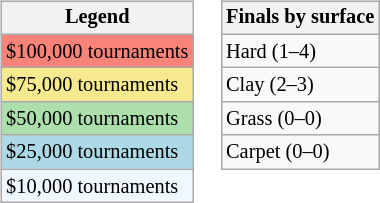<table>
<tr valign=top>
<td><br><table class=wikitable style="font-size:85%">
<tr>
<th>Legend</th>
</tr>
<tr style="background:#f88379;">
<td>$100,000 tournaments</td>
</tr>
<tr style="background:#f7e98e;">
<td>$75,000 tournaments</td>
</tr>
<tr style="background:#addfad;">
<td>$50,000 tournaments</td>
</tr>
<tr style="background:lightblue;">
<td>$25,000 tournaments</td>
</tr>
<tr style="background:#f0f8ff;">
<td>$10,000 tournaments</td>
</tr>
</table>
</td>
<td><br><table class=wikitable style="font-size:85%">
<tr>
<th>Finals by surface</th>
</tr>
<tr>
<td>Hard (1–4)</td>
</tr>
<tr>
<td>Clay (2–3)</td>
</tr>
<tr>
<td>Grass (0–0)</td>
</tr>
<tr>
<td>Carpet (0–0)</td>
</tr>
</table>
</td>
</tr>
</table>
